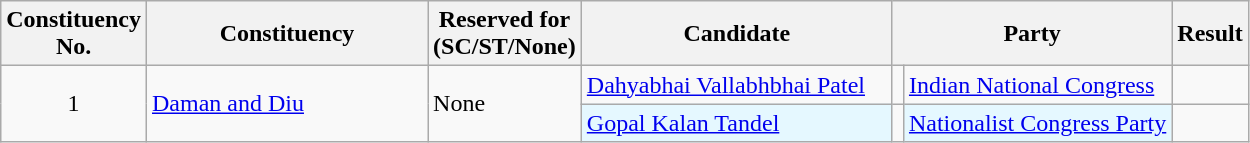<table class= "wikitable sortable">
<tr>
<th>Constituency <br> No.</th>
<th style="width:180px;">Constituency</th>
<th>Reserved for<br>(SC/ST/None)</th>
<th style="width:200px;">Candidate</th>
<th colspan="2">Party</th>
<th>Result</th>
</tr>
<tr>
<td rowspan="2" align="center">1</td>
<td rowspan="2"><a href='#'>Daman and Diu</a></td>
<td rowspan="2">None</td>
<td><a href='#'>Dahyabhai Vallabhbhai Patel</a></td>
<td bgcolor=></td>
<td><a href='#'>Indian National Congress</a></td>
<td></td>
</tr>
<tr>
<td style="background:#E5F8FF"><a href='#'>Gopal Kalan Tandel</a></td>
<td bgcolor=></td>
<td style="background:#E5F8FF"><a href='#'>Nationalist Congress Party</a></td>
<td></td>
</tr>
</table>
